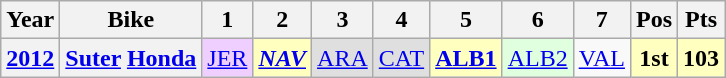<table class="wikitable" style="text-align:center;">
<tr>
<th>Year</th>
<th>Bike</th>
<th>1</th>
<th>2</th>
<th>3</th>
<th>4</th>
<th>5</th>
<th>6</th>
<th>7</th>
<th>Pos</th>
<th>Pts</th>
</tr>
<tr>
<th><a href='#'>2012</a></th>
<th><a href='#'>Suter</a> <a href='#'>Honda</a></th>
<td style="background:#efcfff;"><a href='#'>JER</a><br></td>
<td style="background:#ffffbf;"><strong><em><a href='#'>NAV</a></em></strong><br></td>
<td style="background:#dfdfdf;"><a href='#'>ARA</a><br></td>
<td style="background:#dfdfdf;"><a href='#'>CAT</a><br></td>
<td style="background:#ffffbf;"><strong><a href='#'>ALB1</a></strong><br></td>
<td style="background:#dfffdf;"><a href='#'>ALB2</a><br></td>
<td><a href='#'>VAL</a></td>
<th style="background:#ffffbf;">1st</th>
<th style="background:#ffffbf;">103</th>
</tr>
</table>
